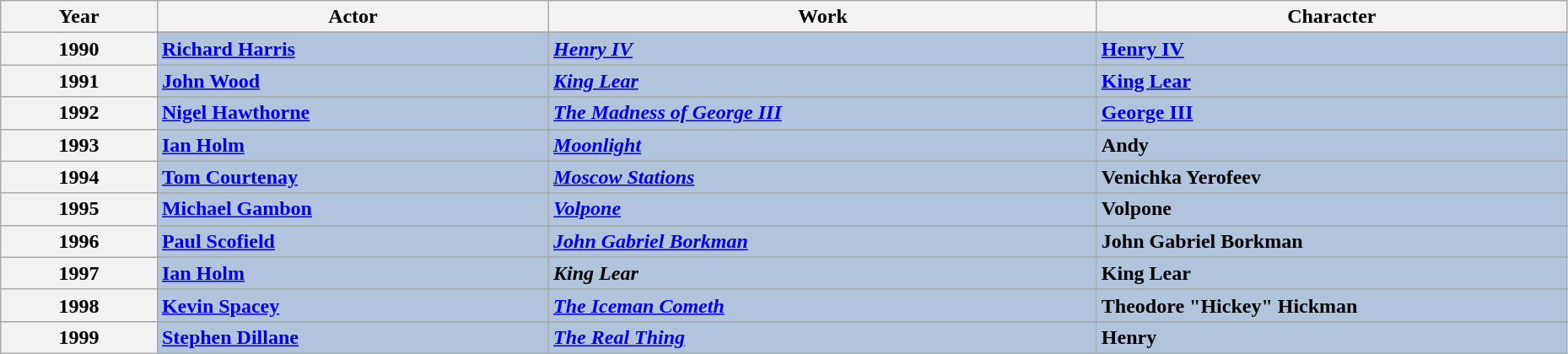<table class="wikitable" style="width:98%;">
<tr>
<th style="width:10%;">Year</th>
<th style="width:25%;">Actor</th>
<th style="width:35%;">Work</th>
<th style="width:30%;">Character</th>
</tr>
<tr>
<th rowspan="2" align="center">1990</th>
</tr>
<tr style="background:#B0C4DE">
<td><strong><a href='#'>Richard Harris</a></strong></td>
<td><em><a href='#'><strong>Henry IV</strong></a></em></td>
<td><strong><a href='#'>Henry IV</a></strong></td>
</tr>
<tr>
<th rowspan="2" align="center">1991</th>
</tr>
<tr style="background:#B0C4DE">
<td><a href='#'><strong>John Wood</strong></a></td>
<td><strong><em><a href='#'>King Lear</a></em></strong></td>
<td><strong><a href='#'>King Lear</a></strong></td>
</tr>
<tr>
<th rowspan="2" align="center">1992</th>
</tr>
<tr style="background:#B0C4DE">
<td><strong><a href='#'>Nigel Hawthorne</a></strong></td>
<td><strong><em><a href='#'>The Madness of George III</a></em></strong></td>
<td><strong><a href='#'>George III</a></strong></td>
</tr>
<tr>
<th rowspan="2" align="center">1993</th>
</tr>
<tr style="background:#B0C4DE">
<td><strong><a href='#'>Ian Holm</a></strong></td>
<td><em><a href='#'><strong>Moonlight</strong></a></em></td>
<td><strong>Andy</strong></td>
</tr>
<tr>
<th rowspan="2" align="center">1994</th>
</tr>
<tr style="background:#B0C4DE">
<td><strong><a href='#'>Tom Courtenay</a></strong></td>
<td><strong><em><a href='#'>Moscow Stations</a></em></strong></td>
<td><strong>Venichka Yerofeev</strong></td>
</tr>
<tr>
<th rowspan="2" align="center">1995</th>
</tr>
<tr style="background:#B0C4DE">
<td><strong><a href='#'>Michael Gambon</a></strong></td>
<td><strong><em><a href='#'>Volpone</a></em></strong></td>
<td><strong>Volpone</strong></td>
</tr>
<tr>
<th rowspan="2" align="center">1996</th>
</tr>
<tr style="background:#B0C4DE">
<td><strong><a href='#'>Paul Scofield</a></strong></td>
<td><strong><em><a href='#'>John Gabriel Borkman</a></em></strong></td>
<td><strong>John Gabriel Borkman</strong></td>
</tr>
<tr>
<th rowspan="2" align="center">1997</th>
</tr>
<tr style="background:#B0C4DE">
<td><strong><a href='#'>Ian Holm</a></strong></td>
<td><strong><em>King Lear</em></strong></td>
<td><strong>King Lear</strong></td>
</tr>
<tr>
<th rowspan="2" align="center">1998</th>
</tr>
<tr style="background:#B0C4DE">
<td><strong><a href='#'>Kevin Spacey</a></strong></td>
<td><strong><em><a href='#'>The Iceman Cometh</a></em></strong></td>
<td><strong>Theodore "Hickey" Hickman</strong></td>
</tr>
<tr>
<th rowspan="2" align="center">1999</th>
</tr>
<tr style="background:#B0C4DE">
<td><strong><a href='#'>Stephen Dillane</a></strong></td>
<td><em><a href='#'><strong>The Real Thing</strong></a></em></td>
<td><strong>Henry</strong></td>
</tr>
</table>
